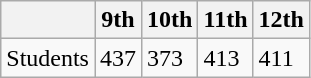<table class="wikitable">
<tr>
<th></th>
<th>9th</th>
<th>10th</th>
<th>11th</th>
<th>12th</th>
</tr>
<tr>
<td>Students</td>
<td>437</td>
<td>373</td>
<td>413</td>
<td>411</td>
</tr>
</table>
